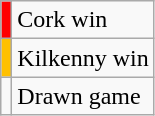<table class="wikitable">
<tr>
<td style="background-color:#FF0000"></td>
<td>Cork win</td>
</tr>
<tr>
<td style="background-color:#FFC000"></td>
<td>Kilkenny win</td>
</tr>
<tr>
<td></td>
<td>Drawn game</td>
</tr>
</table>
